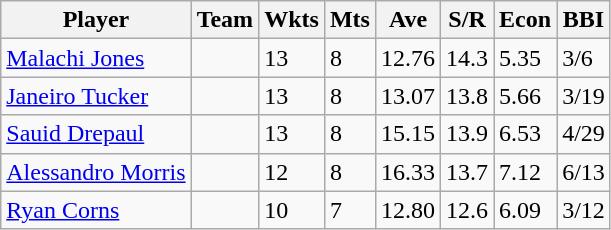<table class="wikitable">
<tr>
<th>Player</th>
<th>Team</th>
<th>Wkts</th>
<th>Mts</th>
<th>Ave</th>
<th>S/R</th>
<th>Econ</th>
<th>BBI</th>
</tr>
<tr>
<td><a href='#'>Malachi Jones</a></td>
<td></td>
<td>13</td>
<td>8</td>
<td>12.76</td>
<td>14.3</td>
<td>5.35</td>
<td>3/6</td>
</tr>
<tr>
<td><a href='#'>Janeiro Tucker</a></td>
<td></td>
<td>13</td>
<td>8</td>
<td>13.07</td>
<td>13.8</td>
<td>5.66</td>
<td>3/19</td>
</tr>
<tr>
<td><a href='#'>Sauid Drepaul</a></td>
<td></td>
<td>13</td>
<td>8</td>
<td>15.15</td>
<td>13.9</td>
<td>6.53</td>
<td>4/29</td>
</tr>
<tr>
<td><a href='#'>Alessandro Morris</a></td>
<td></td>
<td>12</td>
<td>8</td>
<td>16.33</td>
<td>13.7</td>
<td>7.12</td>
<td>6/13</td>
</tr>
<tr>
<td><a href='#'>Ryan Corns</a></td>
<td></td>
<td>10</td>
<td>7</td>
<td>12.80</td>
<td>12.6</td>
<td>6.09</td>
<td>3/12</td>
</tr>
</table>
